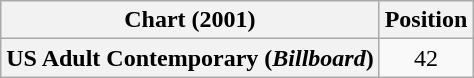<table class="wikitable plainrowheaders" style="text-align:center">
<tr>
<th scope="col">Chart (2001)</th>
<th scope="col">Position</th>
</tr>
<tr>
<th scope="row">US Adult Contemporary (<em>Billboard</em>)</th>
<td>42</td>
</tr>
</table>
